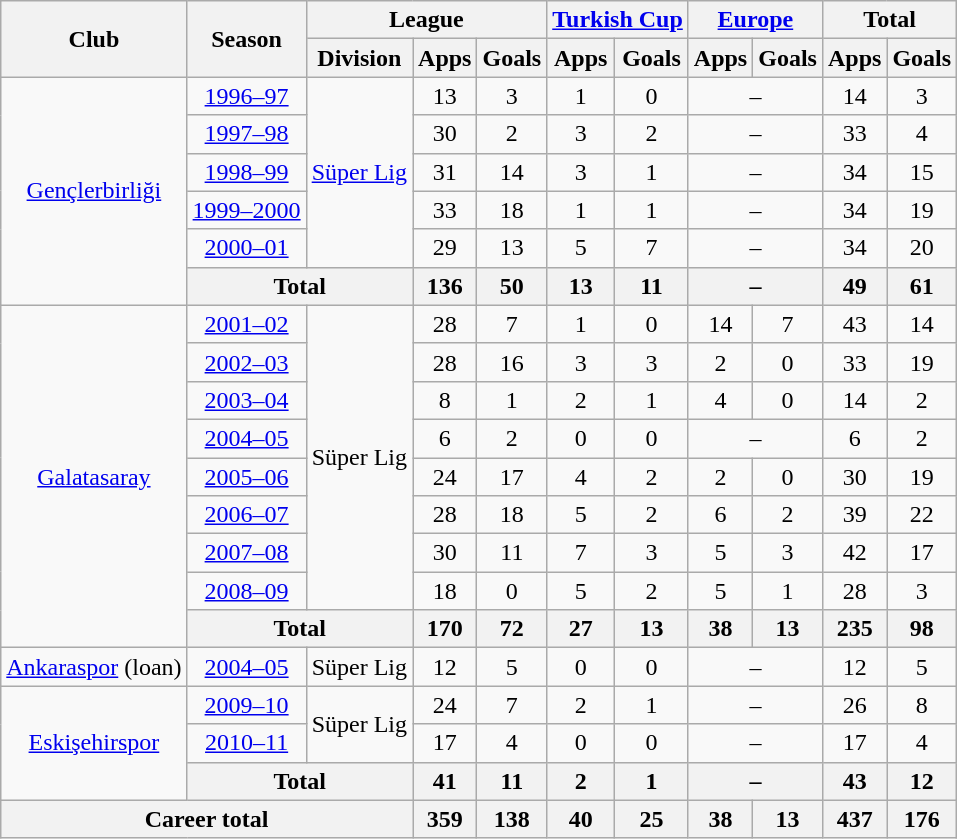<table class="wikitable" style="text-align: center;">
<tr>
<th rowspan="2">Club</th>
<th rowspan="2">Season</th>
<th colspan="3">League</th>
<th colspan="2"><a href='#'>Turkish Cup</a></th>
<th colspan="2"><a href='#'>Europe</a></th>
<th colspan="2">Total</th>
</tr>
<tr>
<th>Division</th>
<th>Apps</th>
<th>Goals</th>
<th>Apps</th>
<th>Goals</th>
<th>Apps</th>
<th>Goals</th>
<th>Apps</th>
<th>Goals</th>
</tr>
<tr>
<td rowspan="6" valign="center"><a href='#'>Gençlerbirliği</a></td>
<td><a href='#'>1996–97</a></td>
<td rowspan="5"><a href='#'>Süper Lig</a></td>
<td>13</td>
<td>3</td>
<td>1</td>
<td>0</td>
<td colspan="2">–</td>
<td>14</td>
<td>3</td>
</tr>
<tr>
<td><a href='#'>1997–98</a></td>
<td>30</td>
<td>2</td>
<td>3</td>
<td>2</td>
<td colspan="2">–</td>
<td>33</td>
<td>4</td>
</tr>
<tr>
<td><a href='#'>1998–99</a></td>
<td>31</td>
<td>14</td>
<td>3</td>
<td>1</td>
<td colspan="2">–</td>
<td>34</td>
<td>15</td>
</tr>
<tr>
<td><a href='#'>1999–2000</a></td>
<td>33</td>
<td>18</td>
<td>1</td>
<td>1</td>
<td colspan="2">–</td>
<td>34</td>
<td>19</td>
</tr>
<tr>
<td><a href='#'>2000–01</a></td>
<td>29</td>
<td>13</td>
<td>5</td>
<td>7</td>
<td colspan="2">–</td>
<td>34</td>
<td>20</td>
</tr>
<tr>
<th colspan="2">Total</th>
<th>136</th>
<th>50</th>
<th>13</th>
<th>11</th>
<th colspan="2">–</th>
<th>49</th>
<th>61</th>
</tr>
<tr>
<td rowspan="9" valign="center"><a href='#'>Galatasaray</a></td>
<td><a href='#'>2001–02</a></td>
<td rowspan="8">Süper Lig</td>
<td>28</td>
<td>7</td>
<td>1</td>
<td>0</td>
<td>14</td>
<td>7</td>
<td>43</td>
<td>14</td>
</tr>
<tr>
<td><a href='#'>2002–03</a></td>
<td>28</td>
<td>16</td>
<td>3</td>
<td>3</td>
<td>2</td>
<td>0</td>
<td>33</td>
<td>19</td>
</tr>
<tr>
<td><a href='#'>2003–04</a></td>
<td>8</td>
<td>1</td>
<td>2</td>
<td>1</td>
<td>4</td>
<td>0</td>
<td>14</td>
<td>2</td>
</tr>
<tr>
<td><a href='#'>2004–05</a></td>
<td>6</td>
<td>2</td>
<td>0</td>
<td>0</td>
<td colspan="2">–</td>
<td>6</td>
<td>2</td>
</tr>
<tr>
<td><a href='#'>2005–06</a></td>
<td>24</td>
<td>17</td>
<td>4</td>
<td>2</td>
<td>2</td>
<td>0</td>
<td>30</td>
<td>19</td>
</tr>
<tr>
<td><a href='#'>2006–07</a></td>
<td>28</td>
<td>18</td>
<td>5</td>
<td>2</td>
<td>6</td>
<td>2</td>
<td>39</td>
<td>22</td>
</tr>
<tr>
<td><a href='#'>2007–08</a></td>
<td>30</td>
<td>11</td>
<td>7</td>
<td>3</td>
<td>5</td>
<td>3</td>
<td>42</td>
<td>17</td>
</tr>
<tr>
<td><a href='#'>2008–09</a></td>
<td>18</td>
<td>0</td>
<td>5</td>
<td>2</td>
<td>5</td>
<td>1</td>
<td>28</td>
<td>3</td>
</tr>
<tr>
<th colspan="2">Total</th>
<th>170</th>
<th>72</th>
<th>27</th>
<th>13</th>
<th>38</th>
<th>13</th>
<th>235</th>
<th>98</th>
</tr>
<tr>
<td><a href='#'>Ankaraspor</a> (loan)</td>
<td><a href='#'>2004–05</a></td>
<td>Süper Lig</td>
<td>12</td>
<td>5</td>
<td>0</td>
<td>0</td>
<td colspan="2">–</td>
<td>12</td>
<td>5</td>
</tr>
<tr>
<td rowspan="3" valign="center"><a href='#'>Eskişehirspor</a></td>
<td><a href='#'>2009–10</a></td>
<td rowspan="2">Süper Lig</td>
<td>24</td>
<td>7</td>
<td>2</td>
<td>1</td>
<td colspan="2">–</td>
<td>26</td>
<td>8</td>
</tr>
<tr>
<td><a href='#'>2010–11</a></td>
<td>17</td>
<td>4</td>
<td>0</td>
<td>0</td>
<td colspan="2">–</td>
<td>17</td>
<td>4</td>
</tr>
<tr>
<th colspan="2">Total</th>
<th>41</th>
<th>11</th>
<th>2</th>
<th>1</th>
<th colspan="2">–</th>
<th>43</th>
<th>12</th>
</tr>
<tr>
<th colspan="3">Career total</th>
<th>359</th>
<th>138</th>
<th>40</th>
<th>25</th>
<th>38</th>
<th>13</th>
<th>437</th>
<th>176</th>
</tr>
</table>
